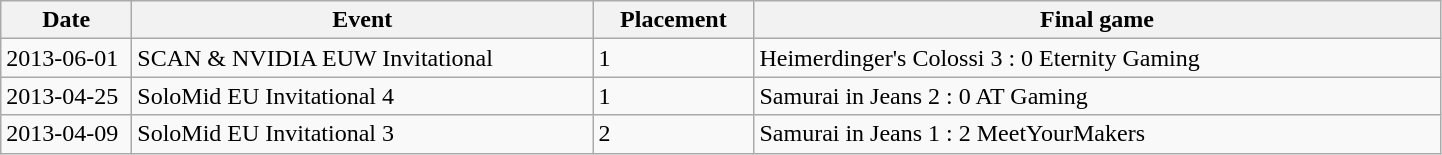<table class="sortable prettytable">
<tr>
<th width="80">Date</th>
<th width="300">Event</th>
<th width="100">Placement</th>
<th width="450">Final game</th>
</tr>
<tr>
<td>2013-06-01</td>
<td>SCAN & NVIDIA EUW Invitational</td>
<td>1</td>
<td>Heimerdinger's Colossi 3 : 0 Eternity Gaming</td>
</tr>
<tr>
<td>2013-04-25</td>
<td>SoloMid EU Invitational 4</td>
<td>1</td>
<td>Samurai in Jeans 2 : 0 AT Gaming</td>
</tr>
<tr>
<td>2013-04-09</td>
<td>SoloMid EU Invitational 3</td>
<td>2</td>
<td>Samurai in Jeans  1 : 2 MeetYourMakers</td>
</tr>
</table>
